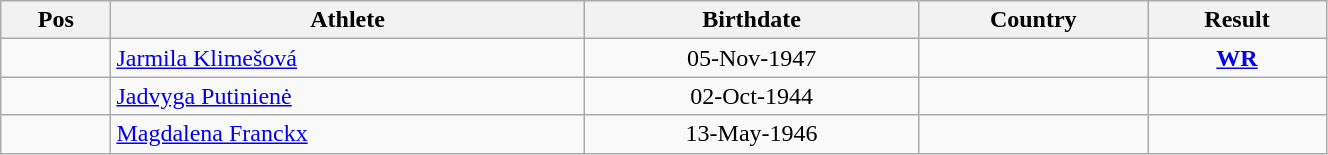<table class="wikitable"  style="text-align:center; width:70%;">
<tr>
<th>Pos</th>
<th>Athlete</th>
<th>Birthdate</th>
<th>Country</th>
<th>Result</th>
</tr>
<tr>
<td align=center></td>
<td align=left><a href='#'>Jarmila Klimešová</a></td>
<td>05-Nov-1947</td>
<td align=left></td>
<td> <strong><a href='#'>WR</a></strong></td>
</tr>
<tr>
<td align=center></td>
<td align=left><a href='#'>Jadvyga Putinienė</a></td>
<td>02-Oct-1944</td>
<td align=left></td>
<td></td>
</tr>
<tr>
<td align=center></td>
<td align=left><a href='#'>Magdalena Franckx</a></td>
<td>13-May-1946</td>
<td align=left></td>
<td></td>
</tr>
</table>
